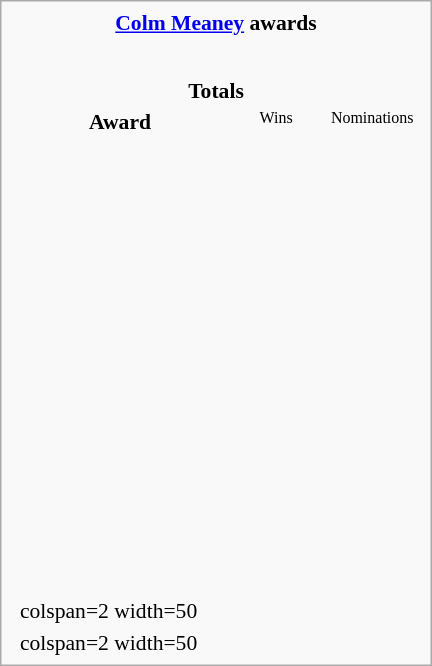<table class=infobox style="width:20em; text-align:left; font-size:90%; vertical-align:middle; background-color:#white;">
<tr>
<th colspan=2 style="text-align: center;"><strong><a href='#'>Colm Meaney</a> awards</strong></th>
</tr>
<tr>
<td colspan=3></td>
</tr>
<tr>
<td colspan=3><br><table class="collapsible collapsed" width=100%>
<tr>
<th colspan=3 style="background-color#d9e8ff; text-align: center;">Totals</th>
</tr>
<tr style="background-color#d9e8ff; text-align:center;">
<th style="vertical-align: middle; text-align: center;">Award</th>
<td style="text-align: center; background#cceecc; font-size:8pt" width=60px>Wins</td>
<td style="text-align: center; background#eecccc; font-size:8pt" width=60px>Nominations</td>
</tr>
<tr>
<td align=center></td>
</tr>
<tr>
<td align=center><br></td>
<td></td>
<td></td>
</tr>
<tr>
<td align=center><br></td>
<td></td>
<td></td>
</tr>
<tr>
<td align=center><br></td>
<td></td>
<td></td>
</tr>
<tr>
<td align=center><br></td>
<td></td>
<td></td>
</tr>
<tr>
<td align=center><br></td>
<td></td>
<td></td>
</tr>
<tr>
<td align=center><br></td>
<td></td>
<td></td>
</tr>
<tr>
<td align=center><br></td>
<td></td>
<td></td>
</tr>
<tr>
<td align=center><br></td>
<td></td>
<td></td>
</tr>
<tr>
<td align=center><br></td>
<td></td>
<td></td>
</tr>
<tr>
<td align=center><br></td>
<td></td>
<td></td>
</tr>
<tr>
<td align=center><br></td>
<td></td>
<td></td>
</tr>
<tr>
<td align=center><br></td>
<td></td>
<td></td>
</tr>
<tr>
<td align=center><br></td>
<td></td>
<td></td>
</tr>
<tr>
</tr>
<tr>
<td align=center><br></td>
<td></td>
<td></td>
</tr>
<tr>
</tr>
</table>
</td>
</tr>
<tr style="background-color#d9e8ff">
<td></td>
<td>colspan=2 width=50 </td>
</tr>
<tr>
<td></td>
<td>colspan=2 width=50 </td>
</tr>
</table>
